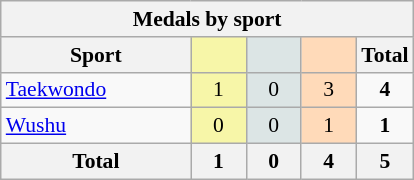<table class="wikitable" style="font-size:90%; text-align:center;">
<tr>
<th colspan=5>Medals by sport</th>
</tr>
<tr>
<th width=120>Sport</th>
<th scope="col" width=30 style="background:#F7F6A8;"></th>
<th scope="col" width=30 style="background:#DCE5E5;"></th>
<th scope="col" width=30 style="background:#FFDAB9;"></th>
<th width=30>Total</th>
</tr>
<tr>
<td align=left><a href='#'>Taekwondo</a></td>
<td style="background:#F7F6A8;">1</td>
<td style="background:#DCE5E5;">0</td>
<td style="background:#FFDAB9;">3</td>
<td><strong>4</strong></td>
</tr>
<tr>
<td align=left><a href='#'>Wushu</a></td>
<td style="background:#F7F6A8;">0</td>
<td style="background:#DCE5E5;">0</td>
<td style="background:#FFDAB9;">1</td>
<td><strong>1</strong></td>
</tr>
<tr class="sortbottom">
<th>Total</th>
<th>1</th>
<th>0</th>
<th>4</th>
<th>5</th>
</tr>
</table>
